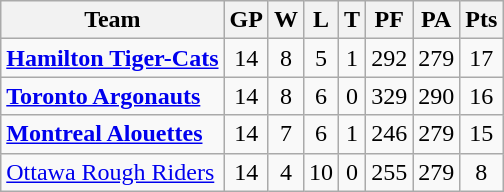<table class="wikitable" style="float:left; margin-right:1em">
<tr>
<th>Team</th>
<th>GP</th>
<th>W</th>
<th>L</th>
<th>T</th>
<th>PF</th>
<th>PA</th>
<th>Pts</th>
</tr>
<tr align="center">
<td align="left"><strong><a href='#'>Hamilton Tiger-Cats</a></strong></td>
<td>14</td>
<td>8</td>
<td>5</td>
<td>1</td>
<td>292</td>
<td>279</td>
<td>17</td>
</tr>
<tr align="center">
<td align="left"><strong><a href='#'>Toronto Argonauts</a></strong></td>
<td>14</td>
<td>8</td>
<td>6</td>
<td>0</td>
<td>329</td>
<td>290</td>
<td>16</td>
</tr>
<tr align="center">
<td align="left"><strong><a href='#'>Montreal Alouettes</a></strong></td>
<td>14</td>
<td>7</td>
<td>6</td>
<td>1</td>
<td>246</td>
<td>279</td>
<td>15</td>
</tr>
<tr align="center">
<td align="left"><a href='#'>Ottawa Rough Riders</a></td>
<td>14</td>
<td>4</td>
<td>10</td>
<td>0</td>
<td>255</td>
<td>279</td>
<td>8</td>
</tr>
</table>
